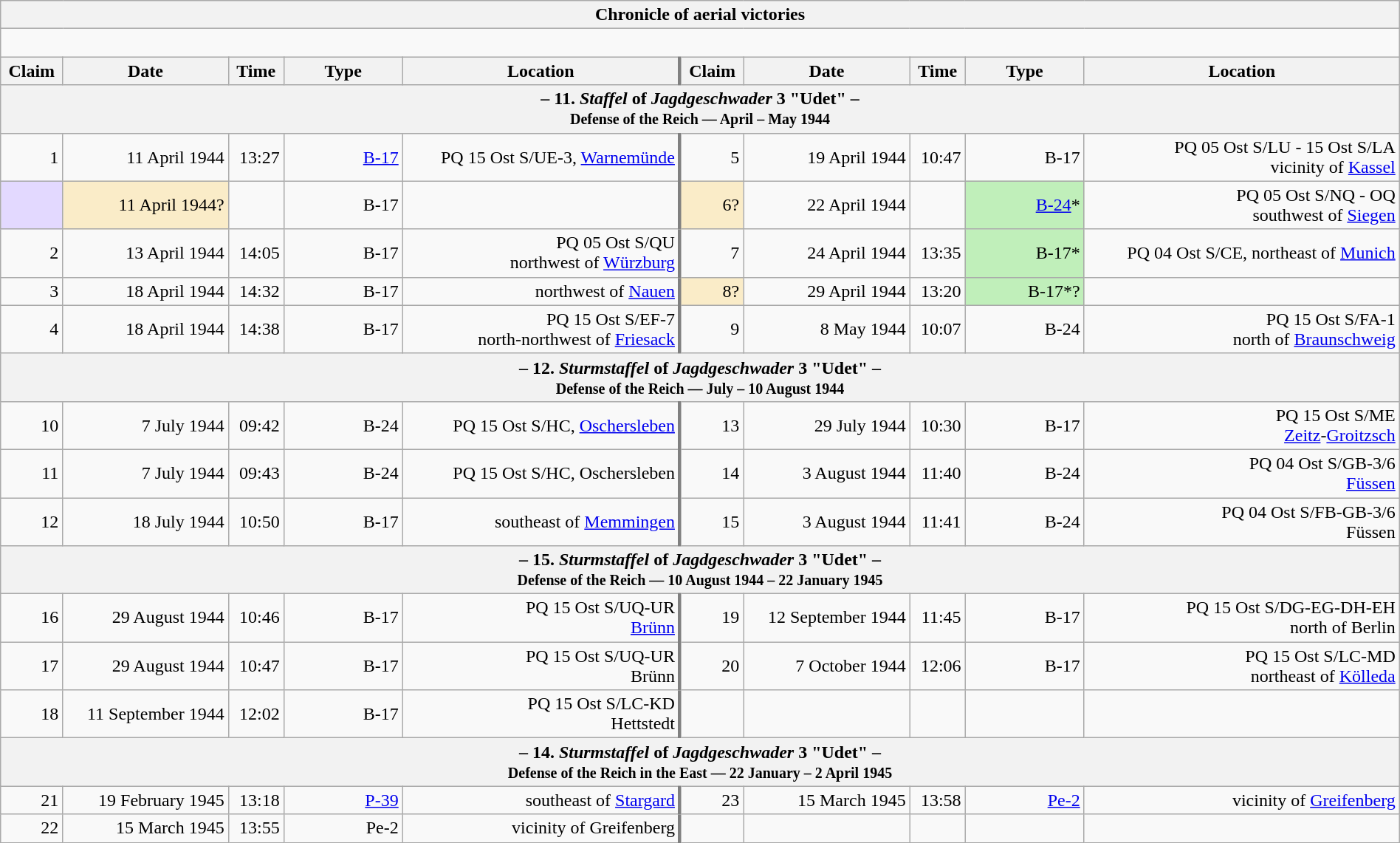<table class="wikitable plainrowheaders collapsible" style="margin-left: auto; margin-right: auto; border: none; text-align:right; width: 100%;">
<tr>
<th colspan="10">Chronicle of aerial victories</th>
</tr>
<tr>
<td colspan="10" style="text-align: left;"><br>

</td>
</tr>
<tr>
<th scope="col">Claim</th>
<th scope="col">Date</th>
<th scope="col">Time</th>
<th scope="col" width="100px">Type</th>
<th scope="col">Location</th>
<th scope="col" style="border-left: 3px solid grey;">Claim</th>
<th scope="col">Date</th>
<th scope="col">Time</th>
<th scope="col" width="100px">Type</th>
<th scope="col">Location</th>
</tr>
<tr>
<th colspan="10">– 11. <em>Staffel</em> of <em>Jagdgeschwader</em> 3 "Udet" –<br><small>Defense of the Reich — April – May 1944</small></th>
</tr>
<tr>
<td>1</td>
<td>11 April 1944</td>
<td>13:27</td>
<td><a href='#'>B-17</a></td>
<td>PQ 15 Ost S/UE-3, <a href='#'>Warnemünde</a></td>
<td style="border-left: 3px solid grey;">5</td>
<td>19 April 1944</td>
<td>10:47</td>
<td>B-17</td>
<td>PQ 05 Ost S/LU - 15 Ost S/LA<br>vicinity of <a href='#'>Kassel</a></td>
</tr>
<tr>
<td style="background:#e3d9ff;"></td>
<td style="background:#faecc8">11 April 1944?</td>
<td></td>
<td>B-17</td>
<td></td>
<td style="border-left: 3px solid grey; background:#faecc8">6?</td>
<td>22 April 1944</td>
<td></td>
<td style="background:#C0EFBA"><a href='#'>B-24</a>*</td>
<td>PQ 05 Ost S/NQ - OQ<br>southwest of <a href='#'>Siegen</a></td>
</tr>
<tr>
<td>2</td>
<td>13 April 1944</td>
<td>14:05</td>
<td>B-17</td>
<td>PQ 05 Ost S/QU<br>northwest of <a href='#'>Würzburg</a></td>
<td style="border-left: 3px solid grey;">7</td>
<td>24 April 1944</td>
<td>13:35</td>
<td style="background:#C0EFBA">B-17*</td>
<td>PQ 04 Ost S/CE, northeast of <a href='#'>Munich</a></td>
</tr>
<tr>
<td>3</td>
<td>18 April 1944</td>
<td>14:32</td>
<td>B-17</td>
<td>northwest of <a href='#'>Nauen</a></td>
<td style="border-left: 3px solid grey; background:#faecc8">8?</td>
<td>29 April 1944</td>
<td>13:20</td>
<td style="background:#C0EFBA">B-17*?</td>
<td></td>
</tr>
<tr>
<td>4</td>
<td>18 April 1944</td>
<td>14:38</td>
<td>B-17</td>
<td>PQ 15 Ost S/EF-7<br>north-northwest of <a href='#'>Friesack</a></td>
<td style="border-left: 3px solid grey;">9</td>
<td>8 May 1944</td>
<td>10:07</td>
<td>B-24</td>
<td>PQ 15 Ost S/FA-1<br>north of <a href='#'>Braunschweig</a></td>
</tr>
<tr>
<th colspan="10">– 12. <em>Sturmstaffel</em> of <em>Jagdgeschwader</em> 3 "Udet" –<br><small>Defense of the Reich — July – 10 August 1944</small></th>
</tr>
<tr>
<td>10</td>
<td>7 July 1944</td>
<td>09:42</td>
<td>B-24</td>
<td>PQ 15 Ost S/HC, <a href='#'>Oschersleben</a></td>
<td style="border-left: 3px solid grey;">13</td>
<td>29 July 1944</td>
<td>10:30</td>
<td>B-17</td>
<td>PQ 15 Ost S/ME<br><a href='#'>Zeitz</a>-<a href='#'>Groitzsch</a></td>
</tr>
<tr>
<td>11</td>
<td>7 July 1944</td>
<td>09:43</td>
<td>B-24</td>
<td>PQ 15 Ost S/HC, Oschersleben</td>
<td style="border-left: 3px solid grey;">14</td>
<td>3 August 1944</td>
<td>11:40</td>
<td>B-24</td>
<td>PQ 04 Ost S/GB-3/6<br><a href='#'>Füssen</a></td>
</tr>
<tr>
<td>12</td>
<td>18 July 1944</td>
<td>10:50</td>
<td>B-17</td>
<td> southeast of <a href='#'>Memmingen</a></td>
<td style="border-left: 3px solid grey;">15</td>
<td>3 August 1944</td>
<td>11:41</td>
<td>B-24</td>
<td>PQ 04 Ost S/FB-GB-3/6<br>Füssen</td>
</tr>
<tr>
<th colspan="10">– 15. <em>Sturmstaffel</em> of <em>Jagdgeschwader</em> 3 "Udet" –<br><small>Defense of the Reich — 10 August 1944 – 22 January 1945</small></th>
</tr>
<tr>
<td>16</td>
<td>29 August 1944</td>
<td>10:46</td>
<td>B-17</td>
<td>PQ 15 Ost S/UQ-UR<br><a href='#'>Brünn</a></td>
<td style="border-left: 3px solid grey;">19</td>
<td>12 September 1944</td>
<td>11:45</td>
<td>B-17</td>
<td>PQ 15 Ost S/DG-EG-DH-EH<br>north of Berlin</td>
</tr>
<tr>
<td>17</td>
<td>29 August 1944</td>
<td>10:47</td>
<td>B-17</td>
<td>PQ 15 Ost S/UQ-UR<br>Brünn</td>
<td style="border-left: 3px solid grey;">20</td>
<td>7 October 1944</td>
<td>12:06</td>
<td>B-17</td>
<td>PQ 15 Ost S/LC-MD<br>northeast of <a href='#'>Kölleda</a></td>
</tr>
<tr>
<td>18</td>
<td>11 September 1944</td>
<td>12:02</td>
<td>B-17</td>
<td>PQ 15 Ost S/LC-KD<br>Hettstedt</td>
<td style="border-left: 3px solid grey;"></td>
<td></td>
<td></td>
<td></td>
<td></td>
</tr>
<tr>
<th colspan="10">– 14. <em>Sturmstaffel</em> of <em>Jagdgeschwader</em> 3 "Udet" –<br><small>Defense of the Reich in the East — 22 January – 2 April 1945</small></th>
</tr>
<tr>
<td>21</td>
<td>19 February 1945</td>
<td>13:18</td>
<td><a href='#'>P-39</a></td>
<td> southeast of <a href='#'>Stargard</a></td>
<td style="border-left: 3px solid grey;">23</td>
<td>15 March 1945</td>
<td>13:58</td>
<td><a href='#'>Pe-2</a></td>
<td>vicinity of <a href='#'>Greifenberg</a></td>
</tr>
<tr>
<td>22</td>
<td>15 March 1945</td>
<td>13:55</td>
<td>Pe-2</td>
<td>vicinity of Greifenberg</td>
<td style="border-left: 3px solid grey;"></td>
<td></td>
<td></td>
<td></td>
<td></td>
</tr>
</table>
